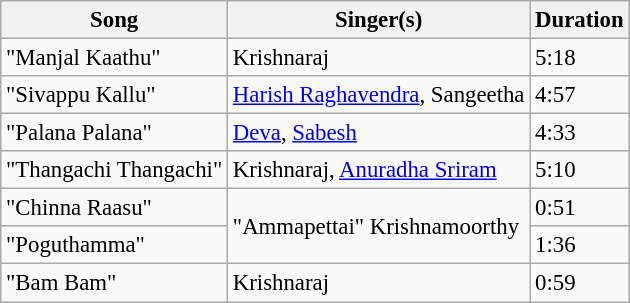<table class="wikitable" style="font-size:95%;">
<tr>
<th>Song</th>
<th>Singer(s)</th>
<th>Duration</th>
</tr>
<tr>
<td>"Manjal Kaathu"</td>
<td>Krishnaraj</td>
<td>5:18</td>
</tr>
<tr>
<td>"Sivappu Kallu"</td>
<td><a href='#'>Harish Raghavendra</a>, Sangeetha</td>
<td>4:57</td>
</tr>
<tr>
<td>"Palana Palana"</td>
<td><a href='#'>Deva</a>, <a href='#'>Sabesh</a></td>
<td>4:33</td>
</tr>
<tr>
<td>"Thangachi Thangachi"</td>
<td>Krishnaraj, <a href='#'>Anuradha Sriram</a></td>
<td>5:10</td>
</tr>
<tr>
<td>"Chinna Raasu"</td>
<td rowspan=2>"Ammapettai" Krishnamoorthy</td>
<td>0:51</td>
</tr>
<tr>
<td>"Poguthamma"</td>
<td>1:36</td>
</tr>
<tr>
<td>"Bam Bam"</td>
<td>Krishnaraj</td>
<td>0:59</td>
</tr>
</table>
